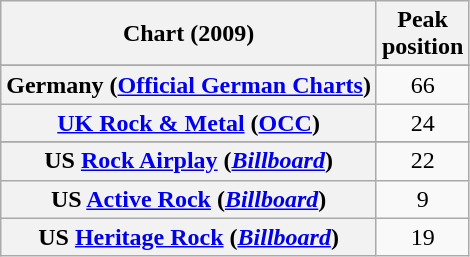<table class="wikitable sortable plainrowheaders" style="text-align:center">
<tr>
<th scope="col">Chart (2009)</th>
<th scope="col">Peak<br>position</th>
</tr>
<tr>
</tr>
<tr>
<th scope="row">Germany (<a href='#'>Official German Charts</a>)</th>
<td>66</td>
</tr>
<tr>
<th scope="row"><a href='#'>UK Rock & Metal</a> (<a href='#'>OCC</a>)</th>
<td>24</td>
</tr>
<tr>
</tr>
<tr>
<th scope="row">US <a href='#'>Rock Airplay</a> (<em><a href='#'>Billboard</a></em>)</th>
<td>22</td>
</tr>
<tr>
<th scope="row">US <a href='#'>Active Rock</a> (<em><a href='#'>Billboard</a></em>)</th>
<td>9</td>
</tr>
<tr>
<th scope="row">US <a href='#'>Heritage Rock</a> (<em><a href='#'>Billboard</a></em>)</th>
<td>19</td>
</tr>
</table>
